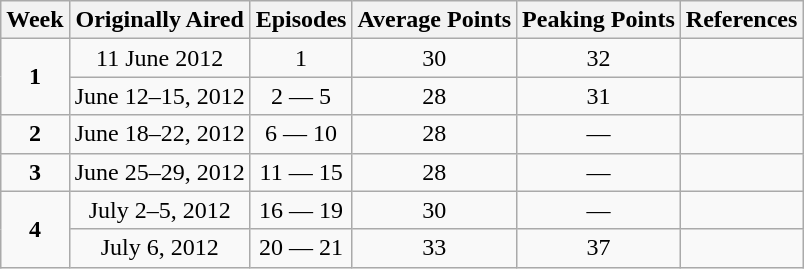<table class="wikitable" style="text-align:center;">
<tr>
<th>Week</th>
<th>Originally Aired</th>
<th>Episodes</th>
<th>Average Points</th>
<th>Peaking Points</th>
<th>References</th>
</tr>
<tr>
<td rowspan="2"><strong>1</strong></td>
<td>11 June 2012</td>
<td>1</td>
<td>30</td>
<td>32</td>
<td></td>
</tr>
<tr>
<td>June 12–15, 2012</td>
<td>2 — 5</td>
<td>28</td>
<td>31</td>
<td></td>
</tr>
<tr>
<td><strong>2</strong></td>
<td>June 18–22, 2012</td>
<td>6 — 10</td>
<td>28</td>
<td>—</td>
<td></td>
</tr>
<tr>
<td><strong>3</strong></td>
<td>June 25–29, 2012</td>
<td>11 — 15</td>
<td>28</td>
<td>—</td>
<td></td>
</tr>
<tr>
<td rowspan="2"><strong>4</strong></td>
<td>July 2–5, 2012</td>
<td>16 — 19</td>
<td>30</td>
<td>—</td>
<td></td>
</tr>
<tr>
<td>July 6, 2012</td>
<td>20 — 21</td>
<td>33</td>
<td>37</td>
<td></td>
</tr>
</table>
